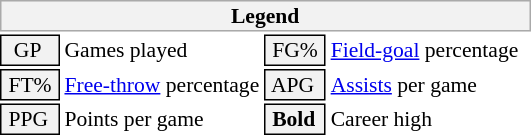<table class="toccolours" style="font-size: 90%; white-space: nowrap;">
<tr>
<th colspan="6" style="background:#f2f2f2; border:1px solid #aaa;">Legend</th>
</tr>
<tr>
<td style="background:#f2f2f2; border:1px solid black;">  GP</td>
<td>Games played</td>
<td style="background:#f2f2f2; border:1px solid black;"> FG% </td>
<td style="padding-right: 8px"><a href='#'>Field-goal</a> percentage</td>
</tr>
<tr>
<td style="background:#f2f2f2; border:1px solid black;"> FT% </td>
<td><a href='#'>Free-throw</a> percentage</td>
<td style="background:#f2f2f2; border:1px solid black;"> APG </td>
<td><a href='#'>Assists</a> per game</td>
</tr>
<tr>
<td style="background:#f2f2f2; border:1px solid black;"> PPG </td>
<td>Points per game</td>
<td style="background-color: #F2F2F2; border: 1px solid black"> <strong>Bold</strong> </td>
<td>Career high</td>
</tr>
<tr>
</tr>
</table>
